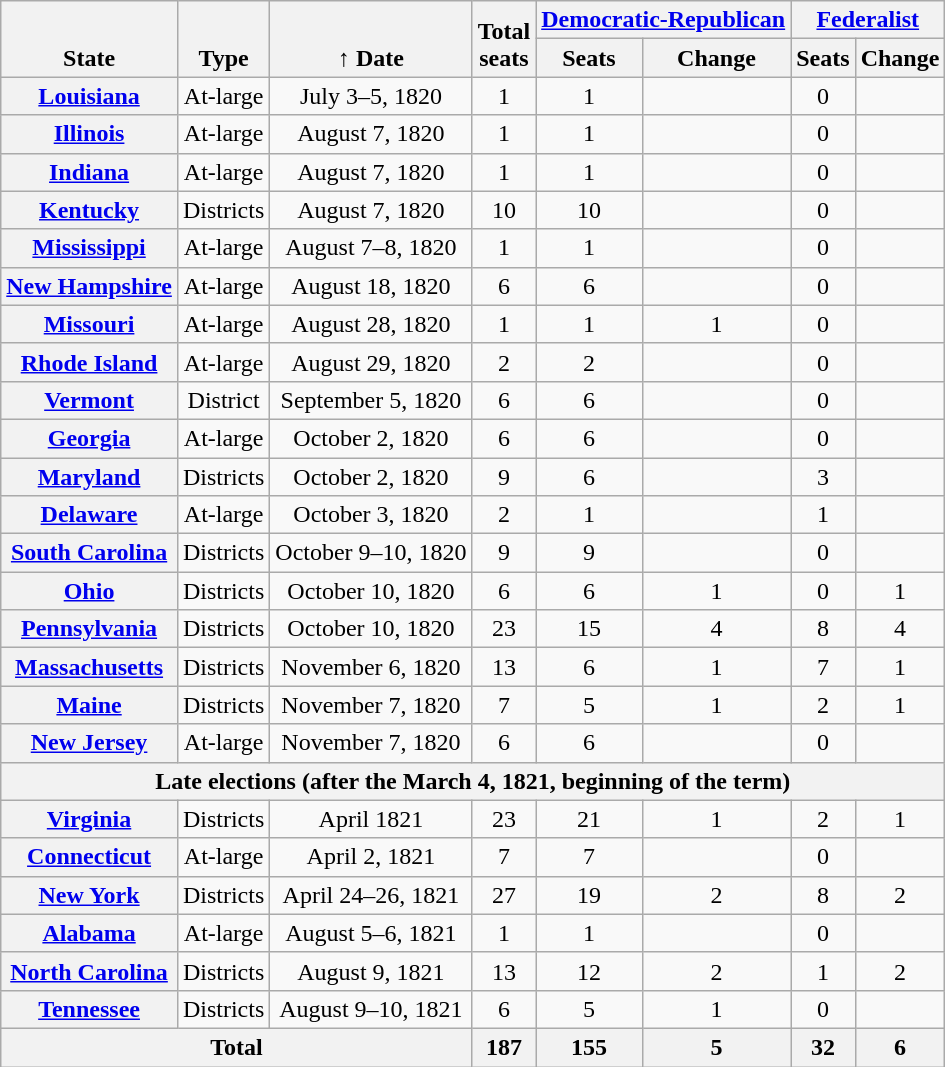<table class="wikitable sortable" style="text-align:center">
<tr valign=bottom>
<th rowspan=2>State</th>
<th rowspan=2>Type</th>
<th rowspan=2>↑ Date</th>
<th rowspan=2>Total<br>seats</th>
<th colspan=2 ><a href='#'>Democratic-Republican</a></th>
<th colspan=2 ><a href='#'>Federalist</a></th>
</tr>
<tr>
<th>Seats</th>
<th>Change</th>
<th>Seats</th>
<th>Change</th>
</tr>
<tr>
<th><a href='#'>Louisiana</a></th>
<td>At-large</td>
<td>July 3–5, 1820</td>
<td>1</td>
<td>1</td>
<td></td>
<td>0</td>
<td></td>
</tr>
<tr>
<th><a href='#'>Illinois</a></th>
<td>At-large</td>
<td>August 7, 1820</td>
<td>1</td>
<td>1</td>
<td></td>
<td>0</td>
<td></td>
</tr>
<tr>
<th><a href='#'>Indiana</a></th>
<td>At-large</td>
<td>August 7, 1820</td>
<td>1</td>
<td>1</td>
<td></td>
<td>0</td>
<td></td>
</tr>
<tr>
<th><a href='#'>Kentucky</a></th>
<td>Districts</td>
<td>August 7, 1820</td>
<td>10</td>
<td>10</td>
<td></td>
<td>0</td>
<td></td>
</tr>
<tr>
<th><a href='#'>Mississippi</a></th>
<td>At-large</td>
<td>August 7–8, 1820</td>
<td>1</td>
<td>1</td>
<td></td>
<td>0</td>
<td></td>
</tr>
<tr>
<th><a href='#'>New Hampshire</a></th>
<td>At-large</td>
<td>August 18, 1820</td>
<td>6</td>
<td>6</td>
<td></td>
<td>0</td>
<td></td>
</tr>
<tr>
<th><a href='#'>Missouri</a></th>
<td>At-large</td>
<td>August 28, 1820</td>
<td>1</td>
<td>1</td>
<td>1</td>
<td>0</td>
<td></td>
</tr>
<tr>
<th><a href='#'>Rhode Island</a></th>
<td>At-large</td>
<td>August 29, 1820</td>
<td>2</td>
<td>2</td>
<td></td>
<td>0</td>
<td></td>
</tr>
<tr>
<th><a href='#'>Vermont</a></th>
<td>District</td>
<td>September 5, 1820</td>
<td>6</td>
<td>6</td>
<td></td>
<td>0</td>
<td></td>
</tr>
<tr>
<th><a href='#'>Georgia</a></th>
<td>At-large</td>
<td>October 2, 1820</td>
<td>6</td>
<td>6</td>
<td></td>
<td>0</td>
<td></td>
</tr>
<tr>
<th><a href='#'>Maryland</a></th>
<td>Districts</td>
<td>October 2, 1820</td>
<td>9</td>
<td>6</td>
<td></td>
<td>3</td>
<td></td>
</tr>
<tr>
<th><a href='#'>Delaware</a></th>
<td>At-large</td>
<td>October 3, 1820</td>
<td>2</td>
<td>1</td>
<td></td>
<td>1</td>
<td></td>
</tr>
<tr>
<th><a href='#'>South Carolina</a></th>
<td>Districts</td>
<td>October 9–10, 1820</td>
<td>9</td>
<td>9</td>
<td></td>
<td>0</td>
<td></td>
</tr>
<tr>
<th><a href='#'>Ohio</a></th>
<td>Districts</td>
<td>October 10, 1820</td>
<td>6</td>
<td>6</td>
<td>1</td>
<td>0</td>
<td>1</td>
</tr>
<tr>
<th><a href='#'>Pennsylvania</a></th>
<td>Districts</td>
<td>October 10, 1820</td>
<td>23</td>
<td>15</td>
<td>4</td>
<td>8</td>
<td>4</td>
</tr>
<tr>
<th><a href='#'>Massachusetts</a></th>
<td>Districts</td>
<td>November 6, 1820</td>
<td>13</td>
<td>6</td>
<td>1</td>
<td>7</td>
<td>1</td>
</tr>
<tr>
<th><a href='#'>Maine</a></th>
<td>Districts</td>
<td>November 7, 1820</td>
<td>7</td>
<td>5</td>
<td>1</td>
<td>2</td>
<td>1</td>
</tr>
<tr>
<th><a href='#'>New Jersey</a></th>
<td>At-large</td>
<td>November 7, 1820</td>
<td>6</td>
<td>6</td>
<td></td>
<td>0</td>
<td></td>
</tr>
<tr>
<th colspan=9>Late elections (after the March 4, 1821, beginning of the term)</th>
</tr>
<tr>
<th><a href='#'>Virginia</a></th>
<td>Districts</td>
<td>April 1821</td>
<td>23</td>
<td>21</td>
<td>1</td>
<td>2</td>
<td>1</td>
</tr>
<tr>
<th><a href='#'>Connecticut</a></th>
<td>At-large</td>
<td>April 2, 1821</td>
<td>7</td>
<td>7</td>
<td></td>
<td>0</td>
<td></td>
</tr>
<tr>
<th><a href='#'>New York</a></th>
<td>Districts</td>
<td>April 24–26, 1821</td>
<td>27</td>
<td>19</td>
<td>2</td>
<td>8</td>
<td>2</td>
</tr>
<tr>
<th><a href='#'>Alabama</a></th>
<td>At-large</td>
<td>August 5–6, 1821</td>
<td>1</td>
<td>1</td>
<td></td>
<td>0</td>
<td></td>
</tr>
<tr>
<th><a href='#'>North Carolina</a></th>
<td>Districts</td>
<td>August 9, 1821</td>
<td>13</td>
<td>12</td>
<td>2</td>
<td>1</td>
<td>2</td>
</tr>
<tr>
<th><a href='#'>Tennessee</a></th>
<td>Districts</td>
<td>August 9–10, 1821</td>
<td>6</td>
<td>5</td>
<td>1</td>
<td>0</td>
<td></td>
</tr>
<tr>
<th colspan=3>Total</th>
<th>187</th>
<th>155<br></th>
<th>5</th>
<th>32<br></th>
<th>6</th>
</tr>
</table>
